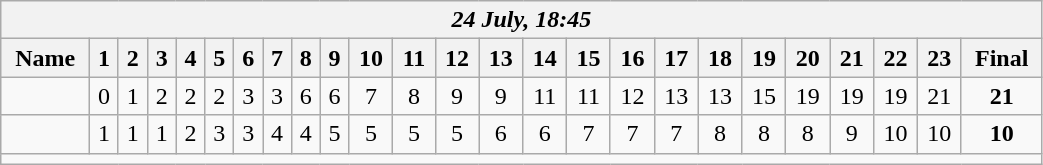<table class=wikitable style="text-align:center; width: 55%">
<tr>
<th colspan=28><em>24 July, 18:45</em></th>
</tr>
<tr>
<th>Name</th>
<th>1</th>
<th>2</th>
<th>3</th>
<th>4</th>
<th>5</th>
<th>6</th>
<th>7</th>
<th>8</th>
<th>9</th>
<th>10</th>
<th>11</th>
<th>12</th>
<th>13</th>
<th>14</th>
<th>15</th>
<th>16</th>
<th>17</th>
<th>18</th>
<th>19</th>
<th>20</th>
<th>21</th>
<th>22</th>
<th>23</th>
<th>Final</th>
</tr>
<tr>
<td align=left><strong></strong></td>
<td>0</td>
<td>1</td>
<td>2</td>
<td>2</td>
<td>2</td>
<td>3</td>
<td>3</td>
<td>6</td>
<td>6</td>
<td>7</td>
<td>8</td>
<td>9</td>
<td>9</td>
<td>11</td>
<td>11</td>
<td>12</td>
<td>13</td>
<td>13</td>
<td>15</td>
<td>19</td>
<td>19</td>
<td>19</td>
<td>21</td>
<td><strong>21</strong></td>
</tr>
<tr>
<td align=left></td>
<td>1</td>
<td>1</td>
<td>1</td>
<td>2</td>
<td>3</td>
<td>3</td>
<td>4</td>
<td>4</td>
<td>5</td>
<td>5</td>
<td>5</td>
<td>5</td>
<td>6</td>
<td>6</td>
<td>7</td>
<td>7</td>
<td>7</td>
<td>8</td>
<td>8</td>
<td>8</td>
<td>9</td>
<td>10</td>
<td>10</td>
<td><strong>10</strong></td>
</tr>
<tr>
<td colspan=28></td>
</tr>
</table>
